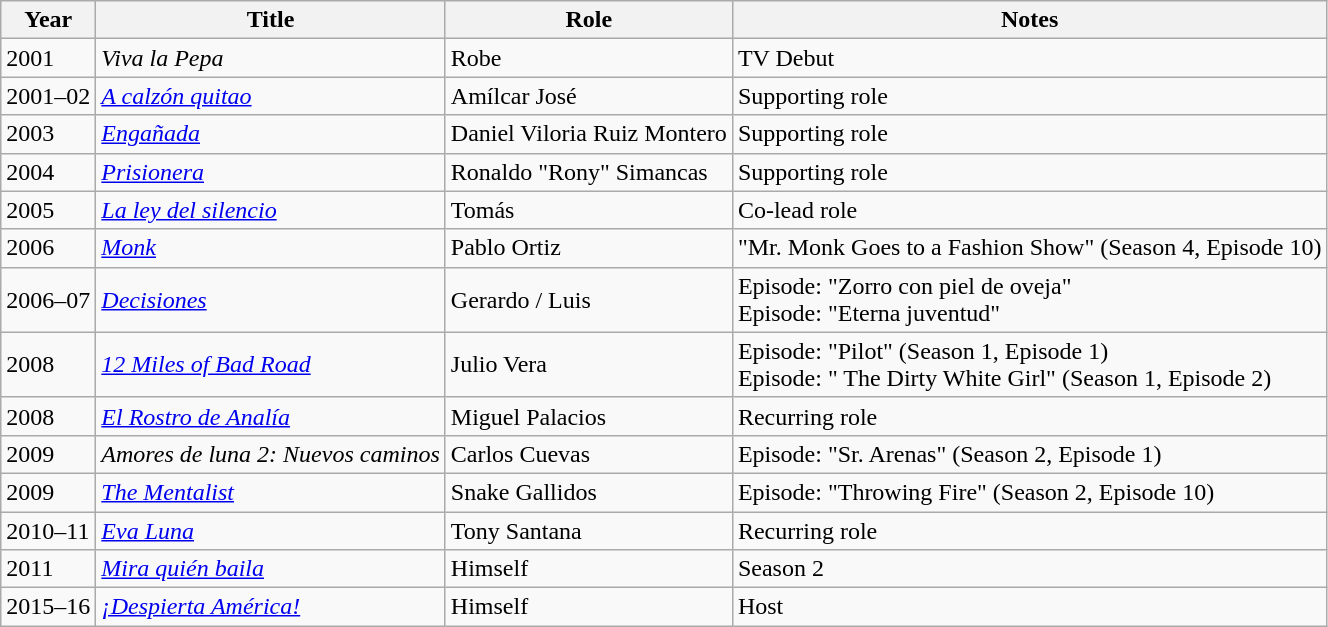<table class="wikitable sortable">
<tr>
<th>Year</th>
<th>Title</th>
<th>Role</th>
<th>Notes</th>
</tr>
<tr>
<td>2001</td>
<td><em>Viva la Pepa</em></td>
<td>Robe</td>
<td>TV Debut</td>
</tr>
<tr>
<td>2001–02</td>
<td><em><a href='#'>A calzón quitao</a></em></td>
<td>Amílcar José</td>
<td>Supporting role</td>
</tr>
<tr>
<td>2003</td>
<td><em><a href='#'>Engañada</a></em></td>
<td>Daniel Viloria Ruiz Montero</td>
<td>Supporting role</td>
</tr>
<tr>
<td>2004</td>
<td><em><a href='#'>Prisionera</a></em></td>
<td>Ronaldo "Rony" Simancas</td>
<td>Supporting role</td>
</tr>
<tr>
<td>2005</td>
<td><em><a href='#'>La ley del silencio</a></em></td>
<td>Tomás</td>
<td>Co-lead role</td>
</tr>
<tr>
<td>2006</td>
<td><em><a href='#'>Monk</a></em></td>
<td>Pablo Ortiz</td>
<td>"Mr. Monk Goes to a Fashion Show" (Season 4, Episode 10)</td>
</tr>
<tr>
<td>2006–07</td>
<td><em><a href='#'>Decisiones</a></em></td>
<td>Gerardo / Luis</td>
<td>Episode: "Zorro con piel de oveja"<br>Episode: "Eterna juventud"</td>
</tr>
<tr>
<td>2008</td>
<td><em><a href='#'>12 Miles of Bad Road</a></em></td>
<td>Julio Vera</td>
<td>Episode: "Pilot" (Season 1, Episode 1)<br>Episode: " The Dirty White Girl" (Season 1, Episode 2)</td>
</tr>
<tr>
<td>2008</td>
<td><em><a href='#'>El Rostro de Analía</a></em></td>
<td>Miguel Palacios</td>
<td>Recurring role</td>
</tr>
<tr>
<td>2009</td>
<td><em>Amores de luna 2: Nuevos caminos</em></td>
<td>Carlos Cuevas</td>
<td>Episode: "Sr. Arenas" (Season 2, Episode 1)</td>
</tr>
<tr>
<td>2009</td>
<td><em><a href='#'>The Mentalist</a></em></td>
<td>Snake Gallidos</td>
<td>Episode: "Throwing Fire" (Season 2, Episode 10)</td>
</tr>
<tr>
<td>2010–11</td>
<td><em><a href='#'>Eva Luna</a></em></td>
<td>Tony Santana</td>
<td>Recurring role</td>
</tr>
<tr>
<td>2011</td>
<td><em><a href='#'>Mira quién baila</a></em></td>
<td>Himself</td>
<td>Season 2</td>
</tr>
<tr>
<td>2015–16</td>
<td><em><a href='#'>¡Despierta América!</a></em></td>
<td>Himself</td>
<td>Host</td>
</tr>
</table>
